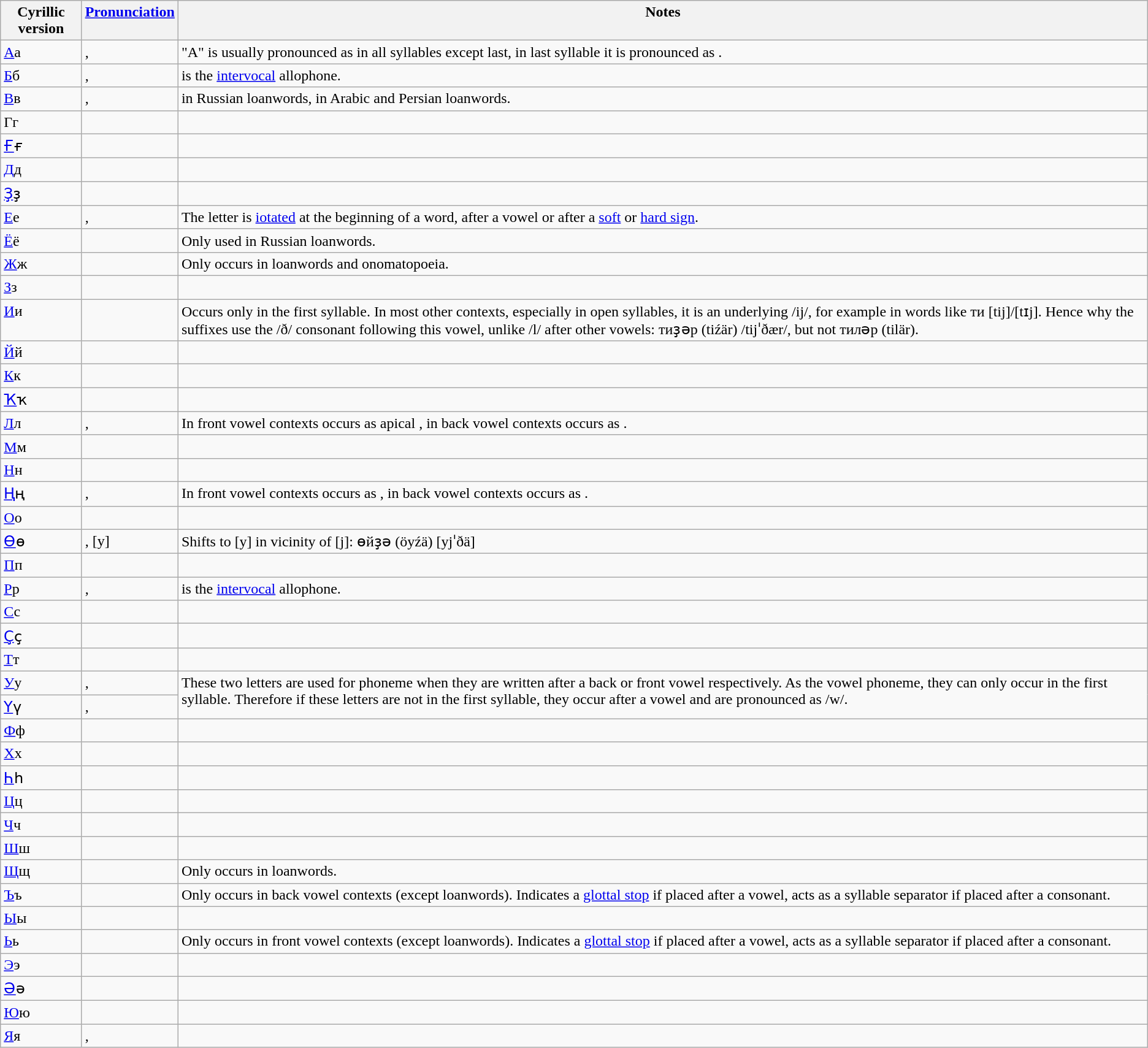<table class="wikitable mw-collapsible mw-collapsed" summary="Bashkir Cyrillic letters, their names, and pronunciation in IPA and X-SAMPA">
<tr valign="top">
<th>Cyrillic version</th>
<th><a href='#'>Pronunciation</a></th>
<th>Notes</th>
</tr>
<tr valign="top">
<td><a href='#'>А</a>а</td>
<td>, </td>
<td>"A" is usually pronounced as  in all syllables except last, in last syllable it is pronounced as .</td>
</tr>
<tr valign="top">
<td><a href='#'>Б</a>б</td>
<td>, </td>
<td> is the <a href='#'>intervocal</a> allophone.</td>
</tr>
<tr valign="top">
<td><a href='#'>В</a>в</td>
<td>, </td>
<td> in Russian loanwords,  in Arabic and Persian loanwords.</td>
</tr>
<tr valign="top">
<td>Гг</td>
<td></td>
<td></td>
</tr>
<tr valign="top">
<td><a href='#'>Ғ</a>ғ</td>
<td></td>
<td></td>
</tr>
<tr valign="top">
<td><a href='#'>Д</a>д</td>
<td></td>
<td></td>
</tr>
<tr valign="top">
<td><a href='#'>Ҙ</a>ҙ</td>
<td></td>
<td></td>
</tr>
<tr valign="top">
<td><a href='#'>Е</a>е</td>
<td>, </td>
<td>The letter is <a href='#'>iotated</a> at the beginning of a word, after a vowel or after a <a href='#'>soft</a> or <a href='#'>hard sign</a>.</td>
</tr>
<tr valign="top">
<td><a href='#'>Ё</a>ё</td>
<td></td>
<td>Only used in Russian loanwords.</td>
</tr>
<tr valign="top">
<td><a href='#'>Ж</a>ж</td>
<td></td>
<td>Only occurs in loanwords and onomatopoeia.</td>
</tr>
<tr valign="top">
<td><a href='#'>З</a>з</td>
<td></td>
<td></td>
</tr>
<tr valign="top">
<td><a href='#'>И</a>и</td>
<td></td>
<td>Occurs only in the first syllable. In most other contexts, especially in open syllables, it is an underlying /ij/, for example in words like ти [tij]/[tɪj]. Hence why the suffixes use the /ð/ consonant following this vowel, unlike /l/ after other vowels: тиҙәр (tiźär) /tijˈðær/, but not тиләр (tilär).</td>
</tr>
<tr valign="top">
<td><a href='#'>Й</a>й</td>
<td></td>
<td></td>
</tr>
<tr valign="top">
<td><a href='#'>К</a>к</td>
<td></td>
<td></td>
</tr>
<tr valign="top">
<td><a href='#'>Ҡ</a>ҡ</td>
<td></td>
<td></td>
</tr>
<tr valign="top">
<td><a href='#'>Л</a>л</td>
<td>, </td>
<td>In front vowel contexts occurs as apical , in back vowel contexts occurs as .</td>
</tr>
<tr valign="top">
<td><a href='#'>М</a>м</td>
<td></td>
<td></td>
</tr>
<tr valign="top">
<td><a href='#'>Н</a>н</td>
<td></td>
<td></td>
</tr>
<tr valign="top">
<td><a href='#'>Ң</a>ң</td>
<td>, </td>
<td>In front vowel contexts occurs as , in back vowel contexts occurs as .</td>
</tr>
<tr valign="top"=>
<td><a href='#'>О</a>о</td>
<td></td>
<td></td>
</tr>
<tr valign="top">
<td><a href='#'>Ө</a>ө</td>
<td>, [y]</td>
<td>Shifts to [y] in vicinity of [j]: өйҙә (öyźä) [yjˈðä]</td>
</tr>
<tr valign="top">
<td><a href='#'>П</a>п</td>
<td></td>
<td></td>
</tr>
<tr valign="top">
<td><a href='#'>Р</a>р</td>
<td>, </td>
<td> is the <a href='#'>intervocal</a> allophone.</td>
</tr>
<tr valign="top">
<td><a href='#'>С</a>с</td>
<td></td>
<td></td>
</tr>
<tr valign="top">
<td><a href='#'>Ҫ</a>ҫ</td>
<td></td>
<td></td>
</tr>
<tr valign="top">
<td><a href='#'>Т</a>т</td>
<td></td>
<td></td>
</tr>
<tr valign="top">
<td><a href='#'>У</a>у</td>
<td>, </td>
<td rowspan="2">These two letters are used for  phoneme when they are written after a back or front vowel respectively. As the vowel phoneme, they can only occur in the first syllable. Therefore if these letters are not in the first syllable, they occur after a vowel and are pronounced as /w/.</td>
</tr>
<tr valign="top">
<td><a href='#'>Ү</a>ү</td>
<td>, </td>
</tr>
<tr valign="top">
<td><a href='#'>Ф</a>ф</td>
<td></td>
<td></td>
</tr>
<tr valign="top">
<td><a href='#'>Х</a>х</td>
<td></td>
<td></td>
</tr>
<tr valign="top">
<td><a href='#'>Һ</a>һ</td>
<td></td>
<td></td>
</tr>
<tr valign="top">
<td><a href='#'>Ц</a>ц</td>
<td></td>
<td></td>
</tr>
<tr valign="top">
<td><a href='#'>Ч</a>ч</td>
<td></td>
<td></td>
</tr>
<tr valign="top">
<td><a href='#'>Ш</a>ш</td>
<td></td>
<td></td>
</tr>
<tr valign="top">
<td><a href='#'>Щ</a>щ</td>
<td></td>
<td>Only occurs in loanwords.</td>
</tr>
<tr valign="top">
<td><a href='#'>Ъ</a>ъ</td>
<td></td>
<td>Only occurs in back vowel contexts (except loanwords). Indicates a <a href='#'>glottal stop</a> if placed after a vowel, acts as a syllable separator if placed after a consonant.</td>
</tr>
<tr valign="top">
<td><a href='#'>Ы</a>ы</td>
<td></td>
<td></td>
</tr>
<tr valign="top">
<td><a href='#'>Ь</a>ь</td>
<td></td>
<td>Only occurs in front vowel contexts (except loanwords). Indicates a <a href='#'>glottal stop</a> if placed after a vowel, acts as a syllable separator if placed after a consonant.</td>
</tr>
<tr valign="top">
<td><a href='#'>Э</a>э</td>
<td></td>
<td></td>
</tr>
<tr valign="top">
<td><a href='#'>Ә</a>ә</td>
<td></td>
<td></td>
</tr>
<tr valign="top">
<td><a href='#'>Ю</a>ю</td>
<td></td>
<td></td>
</tr>
<tr valign="top">
<td><a href='#'>Я</a>я</td>
<td>, </td>
<td></td>
</tr>
</table>
